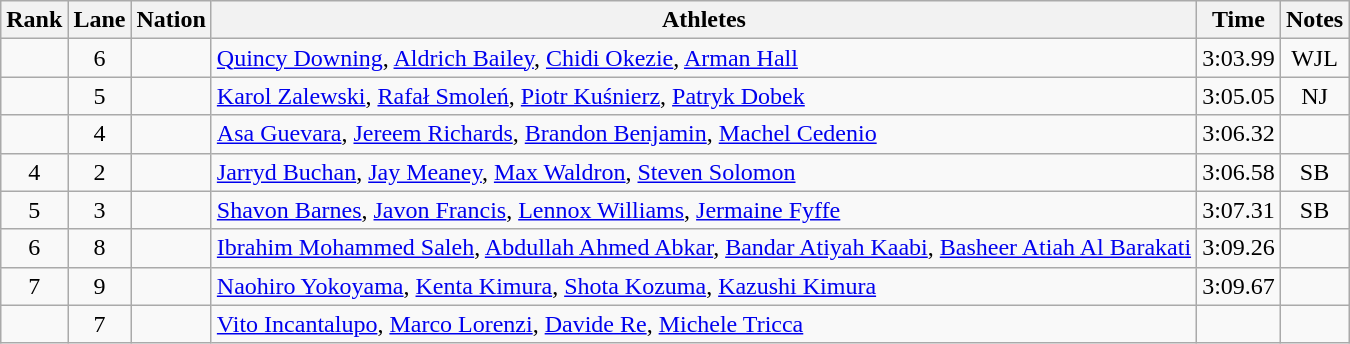<table class="wikitable sortable" style="text-align:center">
<tr>
<th>Rank</th>
<th>Lane</th>
<th>Nation</th>
<th>Athletes</th>
<th>Time</th>
<th>Notes</th>
</tr>
<tr>
<td></td>
<td>6</td>
<td align=left></td>
<td align=left><a href='#'>Quincy Downing</a>, <a href='#'>Aldrich Bailey</a>, <a href='#'>Chidi Okezie</a>, <a href='#'>Arman Hall</a></td>
<td>3:03.99</td>
<td>WJL</td>
</tr>
<tr>
<td></td>
<td>5</td>
<td align=left></td>
<td align=left><a href='#'>Karol Zalewski</a>, <a href='#'>Rafał Smoleń</a>, <a href='#'>Piotr Kuśnierz</a>, <a href='#'>Patryk Dobek</a></td>
<td>3:05.05</td>
<td>NJ</td>
</tr>
<tr>
<td></td>
<td>4</td>
<td align=left></td>
<td align=left><a href='#'>Asa Guevara</a>, <a href='#'>Jereem Richards</a>, <a href='#'>Brandon Benjamin</a>, <a href='#'>Machel Cedenio</a></td>
<td>3:06.32</td>
<td></td>
</tr>
<tr>
<td>4</td>
<td>2</td>
<td align=left></td>
<td align=left><a href='#'>Jarryd Buchan</a>, <a href='#'>Jay Meaney</a>, <a href='#'>Max Waldron</a>, <a href='#'>Steven Solomon</a></td>
<td>3:06.58</td>
<td>SB</td>
</tr>
<tr>
<td>5</td>
<td>3</td>
<td align=left></td>
<td align=left><a href='#'>Shavon Barnes</a>, <a href='#'>Javon Francis</a>, <a href='#'>Lennox Williams</a>, <a href='#'>Jermaine Fyffe</a></td>
<td>3:07.31</td>
<td>SB</td>
</tr>
<tr>
<td>6</td>
<td>8</td>
<td align=left></td>
<td align=left><a href='#'>Ibrahim Mohammed Saleh</a>, <a href='#'>Abdullah Ahmed Abkar</a>, <a href='#'>Bandar Atiyah Kaabi</a>, <a href='#'>Basheer Atiah Al Barakati</a></td>
<td>3:09.26</td>
<td></td>
</tr>
<tr>
<td>7</td>
<td>9</td>
<td align=left></td>
<td align=left><a href='#'>Naohiro Yokoyama</a>, <a href='#'>Kenta Kimura</a>, <a href='#'>Shota Kozuma</a>, <a href='#'>Kazushi Kimura</a></td>
<td>3:09.67</td>
<td></td>
</tr>
<tr>
<td></td>
<td>7</td>
<td align=left></td>
<td align=left><a href='#'>Vito Incantalupo</a>, <a href='#'>Marco Lorenzi</a>, <a href='#'>Davide Re</a>, <a href='#'>Michele Tricca</a></td>
<td></td>
<td></td>
</tr>
</table>
